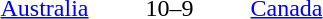<table style="text-align:center">
<tr>
<th width=200></th>
<th width=100></th>
<th width=200></th>
</tr>
<tr>
<td align=right><a href='#'>Australia</a> </td>
<td>10–9</td>
<td align=left> <a href='#'>Canada</a></td>
</tr>
</table>
